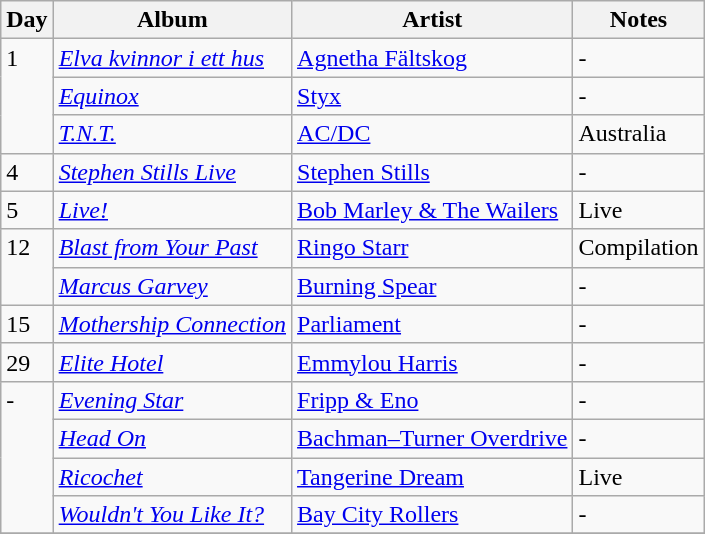<table class="wikitable">
<tr>
<th>Day</th>
<th>Album</th>
<th>Artist</th>
<th>Notes</th>
</tr>
<tr>
<td rowspan="3" valign="top">1</td>
<td><em><a href='#'>Elva kvinnor i ett hus</a></em></td>
<td><a href='#'>Agnetha Fältskog</a></td>
<td>-</td>
</tr>
<tr>
<td><em><a href='#'>Equinox</a></em></td>
<td><a href='#'>Styx</a></td>
<td>-</td>
</tr>
<tr>
<td><em><a href='#'>T.N.T.</a></em></td>
<td><a href='#'>AC/DC</a></td>
<td>Australia</td>
</tr>
<tr>
<td rowspan="1" valign="top">4</td>
<td><em><a href='#'>Stephen Stills Live</a></em></td>
<td><a href='#'>Stephen Stills</a></td>
<td>-</td>
</tr>
<tr>
<td rowspan="1" valign="top">5</td>
<td><em><a href='#'>Live!</a></em></td>
<td><a href='#'>Bob Marley & The Wailers</a></td>
<td>Live</td>
</tr>
<tr>
<td rowspan="2" valign="top">12</td>
<td><em><a href='#'>Blast from Your Past</a></em></td>
<td><a href='#'>Ringo Starr</a></td>
<td>Compilation</td>
</tr>
<tr>
<td><em><a href='#'>Marcus Garvey</a></em></td>
<td><a href='#'>Burning Spear</a></td>
<td>-</td>
</tr>
<tr>
<td rowspan="1" valign="top">15</td>
<td><em><a href='#'>Mothership Connection</a></em></td>
<td><a href='#'>Parliament</a></td>
<td>-</td>
</tr>
<tr>
<td rowspan="1" valign="top">29</td>
<td><em><a href='#'>Elite Hotel</a></em></td>
<td><a href='#'>Emmylou Harris</a></td>
<td>-</td>
</tr>
<tr>
<td rowspan="4" valign="top">-</td>
<td><em><a href='#'>Evening Star</a></em></td>
<td><a href='#'>Fripp & Eno</a></td>
<td>-</td>
</tr>
<tr>
<td><em><a href='#'>Head On</a></em></td>
<td><a href='#'>Bachman–Turner Overdrive</a></td>
<td>-</td>
</tr>
<tr>
<td><em><a href='#'>Ricochet</a></em></td>
<td><a href='#'>Tangerine Dream</a></td>
<td>Live</td>
</tr>
<tr>
<td><em><a href='#'>Wouldn't You Like It?</a></em></td>
<td><a href='#'>Bay City Rollers</a></td>
<td>-</td>
</tr>
<tr>
</tr>
</table>
